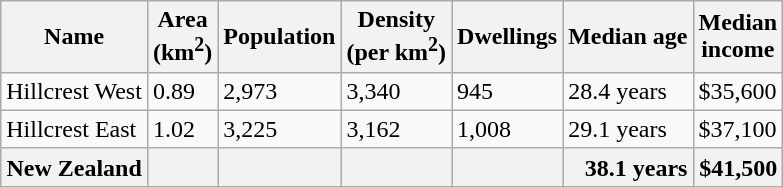<table class="wikitable defaultright col1left">
<tr>
<th>Name</th>
<th>Area<br>(km<sup>2</sup>)</th>
<th>Population</th>
<th>Density<br>(per km<sup>2</sup>)</th>
<th>Dwellings</th>
<th>Median age</th>
<th>Median<br>income</th>
</tr>
<tr>
<td>Hillcrest West</td>
<td>0.89</td>
<td>2,973</td>
<td>3,340</td>
<td>945</td>
<td>28.4 years</td>
<td>$35,600</td>
</tr>
<tr>
<td>Hillcrest East</td>
<td>1.02</td>
<td>3,225</td>
<td>3,162</td>
<td>1,008</td>
<td>29.1 years</td>
<td>$37,100</td>
</tr>
<tr>
<th>New Zealand</th>
<th></th>
<th></th>
<th></th>
<th></th>
<th style="text-align:right;">38.1 years</th>
<th style="text-align:right;">$41,500</th>
</tr>
</table>
